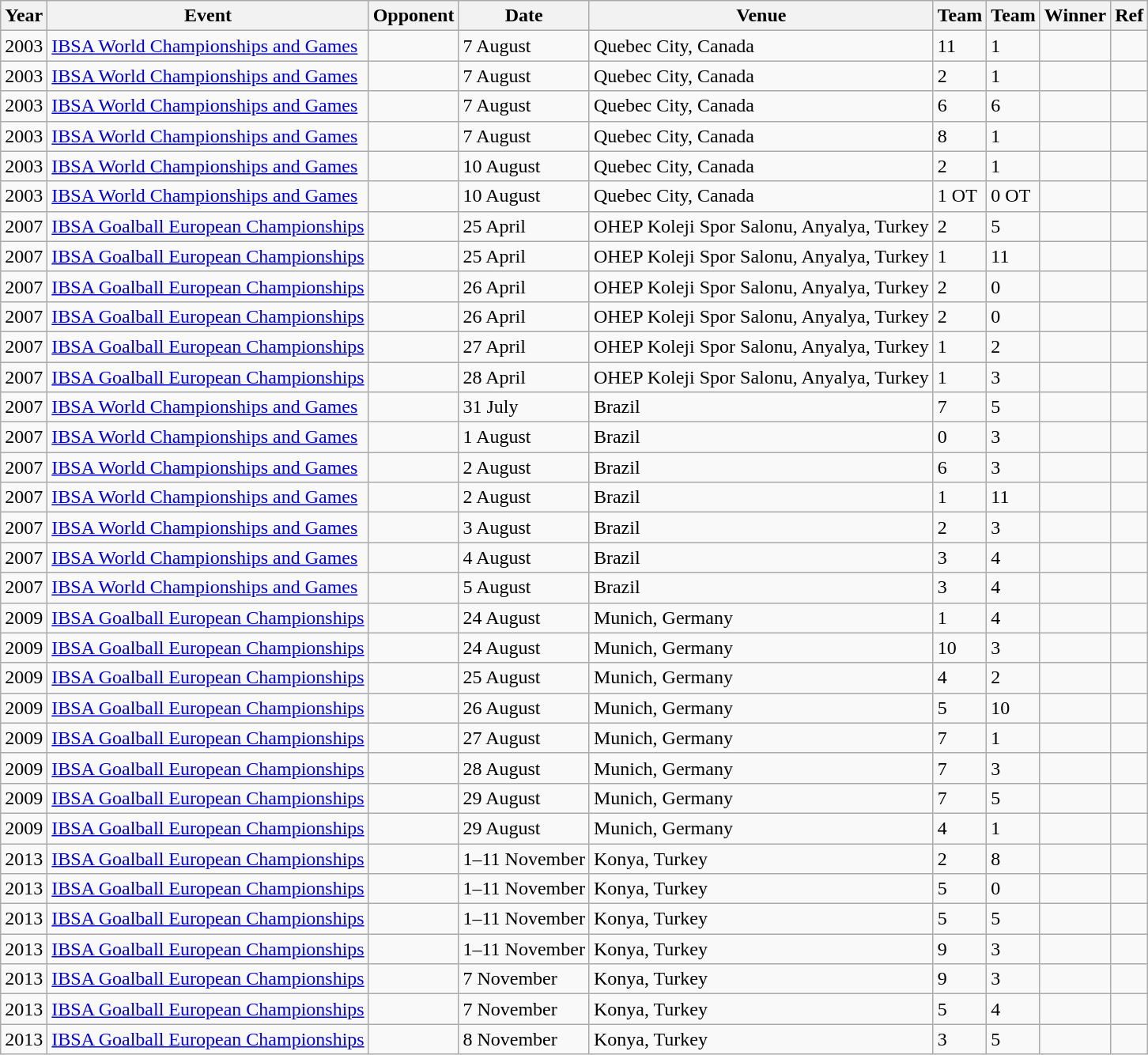<table class="wikitable">
<tr>
<th>Year</th>
<th>Event</th>
<th>Opponent</th>
<th>Date</th>
<th>Venue</th>
<th>Team</th>
<th>Team</th>
<th>Winner</th>
<th>Ref</th>
</tr>
<tr --->
<td>2003</td>
<td><a href='#'>IBSA World Championships and Games</a></td>
<td></td>
<td>7 August</td>
<td>Quebec City, Canada</td>
<td>11</td>
<td>1</td>
<td></td>
<td></td>
</tr>
<tr --->
<td>2003</td>
<td><a href='#'>IBSA World Championships and Games</a></td>
<td></td>
<td>7 August</td>
<td>Quebec City, Canada</td>
<td>2</td>
<td>1</td>
<td></td>
<td></td>
</tr>
<tr --->
<td>2003</td>
<td><a href='#'>IBSA World Championships and Games</a></td>
<td></td>
<td>7 August</td>
<td>Quebec City, Canada</td>
<td>6</td>
<td>6</td>
<td></td>
<td></td>
</tr>
<tr --->
<td>2003</td>
<td><a href='#'>IBSA World Championships and Games</a></td>
<td></td>
<td>7 August</td>
<td>Quebec City, Canada</td>
<td>8</td>
<td>1</td>
<td></td>
<td></td>
</tr>
<tr --->
<td>2003</td>
<td><a href='#'>IBSA World Championships and Games</a></td>
<td></td>
<td>10 August</td>
<td>Quebec City, Canada</td>
<td>2</td>
<td>1</td>
<td></td>
<td></td>
</tr>
<tr --->
<td>2003</td>
<td><a href='#'>IBSA World Championships and Games</a></td>
<td></td>
<td>10 August</td>
<td>Quebec City, Canada</td>
<td>1 OT</td>
<td>0 OT</td>
<td></td>
<td></td>
</tr>
<tr --->
<td>2007</td>
<td><a href='#'>IBSA Goalball European Championships</a></td>
<td></td>
<td>25 April</td>
<td>OHEP Koleji Spor Salonu, Anyalya, Turkey</td>
<td>2</td>
<td>5</td>
<td></td>
<td></td>
</tr>
<tr --->
<td>2007</td>
<td><a href='#'>IBSA Goalball European Championships</a></td>
<td></td>
<td>25 April</td>
<td>OHEP Koleji Spor Salonu, Anyalya, Turkey</td>
<td>1</td>
<td>11</td>
<td></td>
<td></td>
</tr>
<tr --->
<td>2007</td>
<td><a href='#'>IBSA Goalball European Championships</a></td>
<td></td>
<td>26 April</td>
<td>OHEP Koleji Spor Salonu, Anyalya, Turkey</td>
<td>2</td>
<td>0</td>
<td></td>
<td></td>
</tr>
<tr --->
<td>2007</td>
<td><a href='#'>IBSA Goalball European Championships</a></td>
<td></td>
<td>26 April</td>
<td>OHEP Koleji Spor Salonu, Anyalya, Turkey</td>
<td>2</td>
<td>0</td>
<td></td>
<td></td>
</tr>
<tr --->
<td>2007</td>
<td><a href='#'>IBSA Goalball European Championships</a></td>
<td></td>
<td>27 April</td>
<td>OHEP Koleji Spor Salonu, Anyalya, Turkey</td>
<td>1</td>
<td>2</td>
<td></td>
<td></td>
</tr>
<tr --->
<td>2007</td>
<td><a href='#'>IBSA Goalball European Championships</a></td>
<td></td>
<td>28 April</td>
<td>OHEP Koleji Spor Salonu, Anyalya, Turkey</td>
<td>1</td>
<td>3</td>
<td></td>
<td></td>
</tr>
<tr --->
<td>2007</td>
<td><a href='#'>IBSA World Championships and Games</a></td>
<td></td>
<td>31 July</td>
<td>Brazil</td>
<td>7</td>
<td>5</td>
<td></td>
<td></td>
</tr>
<tr --->
<td>2007</td>
<td><a href='#'>IBSA World Championships and Games</a></td>
<td></td>
<td>1 August</td>
<td>Brazil</td>
<td>0</td>
<td>3</td>
<td></td>
<td></td>
</tr>
<tr --->
<td>2007</td>
<td><a href='#'>IBSA World Championships and Games</a></td>
<td></td>
<td>2 August</td>
<td>Brazil</td>
<td>6</td>
<td>3</td>
<td></td>
<td></td>
</tr>
<tr --->
<td>2007</td>
<td><a href='#'>IBSA World Championships and Games</a></td>
<td></td>
<td>2 August</td>
<td>Brazil</td>
<td>1</td>
<td>11</td>
<td></td>
<td></td>
</tr>
<tr --->
<td>2007</td>
<td><a href='#'>IBSA World Championships and Games</a></td>
<td></td>
<td>3 August</td>
<td>Brazil</td>
<td>2</td>
<td>3</td>
<td></td>
<td></td>
</tr>
<tr --->
<td>2007</td>
<td><a href='#'>IBSA World Championships and Games</a></td>
<td></td>
<td>4 August</td>
<td>Brazil</td>
<td>3</td>
<td>4</td>
<td></td>
<td></td>
</tr>
<tr --->
<td>2007</td>
<td><a href='#'>IBSA World Championships and Games</a></td>
<td></td>
<td>5 August</td>
<td>Brazil</td>
<td>3</td>
<td>4</td>
<td></td>
<td></td>
</tr>
<tr --->
<td>2009</td>
<td><a href='#'>IBSA Goalball European Championships</a></td>
<td></td>
<td>24 August</td>
<td>Munich, Germany</td>
<td>1</td>
<td>4</td>
<td></td>
<td></td>
</tr>
<tr --->
<td>2009</td>
<td><a href='#'>IBSA Goalball European Championships</a></td>
<td></td>
<td>24 August</td>
<td>Munich, Germany</td>
<td>10</td>
<td>3</td>
<td></td>
<td></td>
</tr>
<tr --->
<td>2009</td>
<td><a href='#'>IBSA Goalball European Championships</a></td>
<td></td>
<td>25 August</td>
<td>Munich, Germany</td>
<td>4</td>
<td>2</td>
<td></td>
<td></td>
</tr>
<tr --->
<td>2009</td>
<td><a href='#'>IBSA Goalball European Championships</a></td>
<td></td>
<td>26 August</td>
<td>Munich, Germany</td>
<td>5</td>
<td>10</td>
<td></td>
<td></td>
</tr>
<tr --->
<td>2009</td>
<td><a href='#'>IBSA Goalball European Championships</a></td>
<td></td>
<td>27 August</td>
<td>Munich, Germany</td>
<td>7</td>
<td>1</td>
<td></td>
<td></td>
</tr>
<tr --->
<td>2009</td>
<td><a href='#'>IBSA Goalball European Championships</a></td>
<td></td>
<td>28 August</td>
<td>Munich, Germany</td>
<td>7</td>
<td>3</td>
<td></td>
<td></td>
</tr>
<tr --->
<td>2009</td>
<td><a href='#'>IBSA Goalball European Championships</a></td>
<td></td>
<td>29 August</td>
<td>Munich, Germany</td>
<td>7</td>
<td>5</td>
<td></td>
<td></td>
</tr>
<tr --->
<td>2009</td>
<td><a href='#'>IBSA Goalball European Championships</a></td>
<td></td>
<td>29 August</td>
<td>Munich, Germany</td>
<td>4</td>
<td>1</td>
<td></td>
<td></td>
</tr>
<tr --->
<td>2013</td>
<td><a href='#'>IBSA Goalball European Championships</a></td>
<td></td>
<td>1–11 November</td>
<td>Konya, Turkey</td>
<td>2</td>
<td>8</td>
<td></td>
<td></td>
</tr>
<tr --->
<td>2013</td>
<td><a href='#'>IBSA Goalball European Championships</a></td>
<td></td>
<td>1–11 November</td>
<td>Konya, Turkey</td>
<td>5</td>
<td>0</td>
<td></td>
<td></td>
</tr>
<tr --->
<td>2013</td>
<td><a href='#'>IBSA Goalball European Championships</a></td>
<td></td>
<td>1–11 November</td>
<td>Konya, Turkey</td>
<td>5</td>
<td>5</td>
<td></td>
<td></td>
</tr>
<tr --->
<td>2013</td>
<td><a href='#'>IBSA Goalball European Championships</a></td>
<td></td>
<td>1–11 November</td>
<td>Konya, Turkey</td>
<td>9</td>
<td>3</td>
<td></td>
<td></td>
</tr>
<tr --->
<td>2013</td>
<td><a href='#'>IBSA Goalball European Championships</a></td>
<td></td>
<td>7 November</td>
<td>Konya, Turkey</td>
<td>9</td>
<td>3</td>
<td></td>
<td></td>
</tr>
<tr --->
<td>2013</td>
<td><a href='#'>IBSA Goalball European Championships</a></td>
<td></td>
<td>7 November</td>
<td>Konya, Turkey</td>
<td>5</td>
<td>4</td>
<td></td>
<td></td>
</tr>
<tr --->
<td>2013</td>
<td><a href='#'>IBSA Goalball European Championships</a></td>
<td></td>
<td>8 November</td>
<td>Konya, Turkey</td>
<td>3</td>
<td>5</td>
<td></td>
<td></td>
</tr>
</table>
